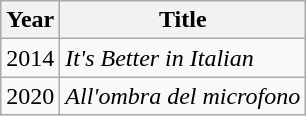<table class="wikitable plainrowheaders sortable">
<tr>
<th scope="col">Year</th>
<th scope="col">Title</th>
</tr>
<tr>
<td>2014</td>
<td><em>It's Better in Italian</em></td>
</tr>
<tr>
<td>2020</td>
<td><em>All'ombra del microfono</em></td>
</tr>
</table>
